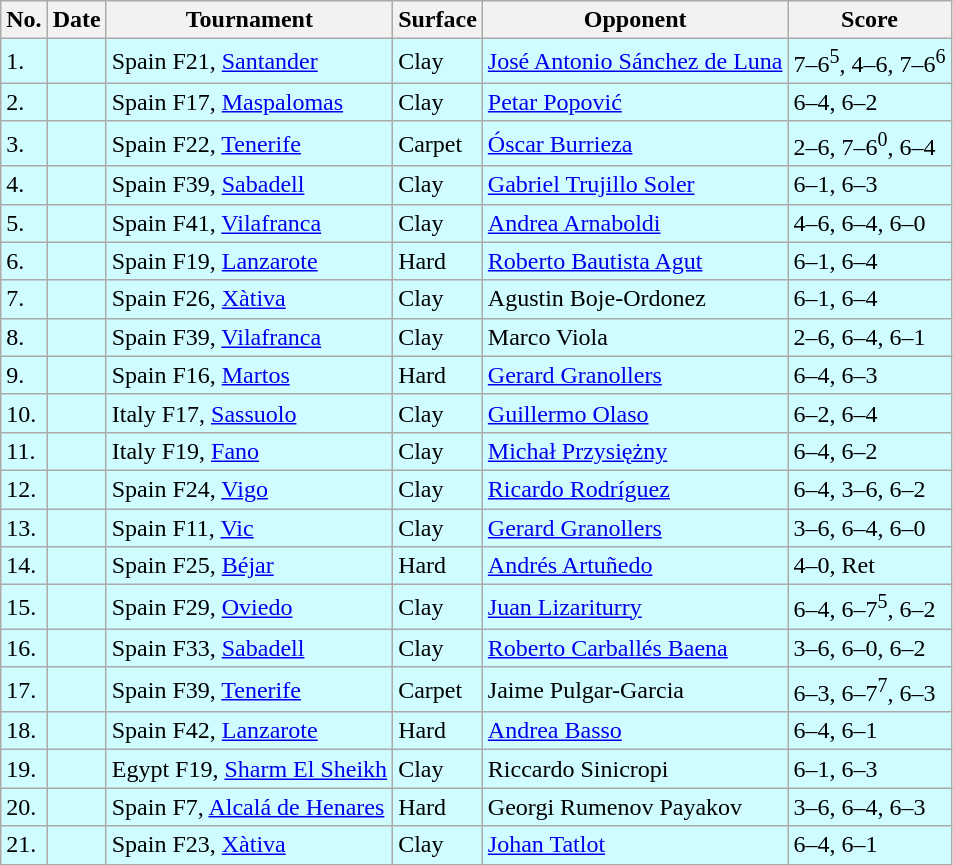<table class="sortable wikitable">
<tr>
<th>No.</th>
<th>Date</th>
<th>Tournament</th>
<th>Surface</th>
<th>Opponent</th>
<th class="unsortable">Score</th>
</tr>
<tr style="background:#cffcff;">
<td>1.</td>
<td></td>
<td>Spain F21, <a href='#'>Santander</a></td>
<td>Clay</td>
<td> <a href='#'>José Antonio Sánchez de Luna</a></td>
<td>7–6<sup>5</sup>, 4–6, 7–6<sup>6</sup></td>
</tr>
<tr style="background:#cffcff;">
<td>2.</td>
<td></td>
<td>Spain F17, <a href='#'>Maspalomas</a></td>
<td>Clay</td>
<td> <a href='#'>Petar Popović</a></td>
<td>6–4, 6–2</td>
</tr>
<tr style="background:#cffcff;">
<td>3.</td>
<td></td>
<td>Spain F22, <a href='#'>Tenerife</a></td>
<td>Carpet</td>
<td> <a href='#'>Óscar Burrieza</a></td>
<td>2–6, 7–6<sup>0</sup>, 6–4</td>
</tr>
<tr style="background:#cffcff;">
<td>4.</td>
<td></td>
<td>Spain F39, <a href='#'>Sabadell</a></td>
<td>Clay</td>
<td> <a href='#'>Gabriel Trujillo Soler</a></td>
<td>6–1, 6–3</td>
</tr>
<tr style="background:#cffcff;">
<td>5.</td>
<td></td>
<td>Spain F41, <a href='#'>Vilafranca</a></td>
<td>Clay</td>
<td> <a href='#'>Andrea Arnaboldi</a></td>
<td>4–6, 6–4, 6–0</td>
</tr>
<tr style="background:#cffcff;">
<td>6.</td>
<td></td>
<td>Spain F19, <a href='#'>Lanzarote</a></td>
<td>Hard</td>
<td> <a href='#'>Roberto Bautista Agut</a></td>
<td>6–1, 6–4</td>
</tr>
<tr style="background:#cffcff;">
<td>7.</td>
<td></td>
<td>Spain F26, <a href='#'>Xàtiva</a></td>
<td>Clay</td>
<td> Agustin Boje-Ordonez</td>
<td>6–1, 6–4</td>
</tr>
<tr style="background:#cffcff;">
<td>8.</td>
<td></td>
<td>Spain F39, <a href='#'>Vilafranca</a></td>
<td>Clay</td>
<td> Marco Viola</td>
<td>2–6, 6–4, 6–1</td>
</tr>
<tr style="background:#cffcff;">
<td>9.</td>
<td></td>
<td>Spain F16, <a href='#'>Martos</a></td>
<td>Hard</td>
<td> <a href='#'>Gerard Granollers</a></td>
<td>6–4, 6–3</td>
</tr>
<tr style="background:#cffcff;">
<td>10.</td>
<td></td>
<td>Italy F17, <a href='#'>Sassuolo</a></td>
<td>Clay</td>
<td> <a href='#'>Guillermo Olaso</a></td>
<td>6–2, 6–4</td>
</tr>
<tr style="background:#cffcff;">
<td>11.</td>
<td></td>
<td>Italy F19, <a href='#'>Fano</a></td>
<td>Clay</td>
<td> <a href='#'>Michał Przysiężny</a></td>
<td>6–4, 6–2</td>
</tr>
<tr style="background:#cffcff;">
<td>12.</td>
<td></td>
<td>Spain F24, <a href='#'>Vigo</a></td>
<td>Clay</td>
<td> <a href='#'>Ricardo Rodríguez</a></td>
<td>6–4, 3–6, 6–2</td>
</tr>
<tr style="background:#cffcff;">
<td>13.</td>
<td></td>
<td>Spain F11, <a href='#'>Vic</a></td>
<td>Clay</td>
<td> <a href='#'>Gerard Granollers</a></td>
<td>3–6, 6–4, 6–0</td>
</tr>
<tr style="background:#cffcff;">
<td>14.</td>
<td></td>
<td>Spain F25, <a href='#'>Béjar</a></td>
<td>Hard</td>
<td> <a href='#'>Andrés Artuñedo</a></td>
<td>4–0, Ret</td>
</tr>
<tr style="background:#cffcff;">
<td>15.</td>
<td></td>
<td>Spain F29, <a href='#'>Oviedo</a></td>
<td>Clay</td>
<td> <a href='#'>Juan Lizariturry</a></td>
<td>6–4, 6–7<sup>5</sup>, 6–2</td>
</tr>
<tr style="background:#cffcff;">
<td>16.</td>
<td></td>
<td>Spain F33, <a href='#'>Sabadell</a></td>
<td>Clay</td>
<td> <a href='#'>Roberto Carballés Baena</a></td>
<td>3–6, 6–0, 6–2</td>
</tr>
<tr style="background:#cffcff;">
<td>17.</td>
<td></td>
<td>Spain F39, <a href='#'>Tenerife</a></td>
<td>Carpet</td>
<td> Jaime Pulgar-Garcia</td>
<td>6–3, 6–7<sup>7</sup>, 6–3</td>
</tr>
<tr style="background:#cffcff;">
<td>18.</td>
<td></td>
<td>Spain F42, <a href='#'>Lanzarote</a></td>
<td>Hard</td>
<td> <a href='#'>Andrea Basso</a></td>
<td>6–4, 6–1</td>
</tr>
<tr style="background:#cffcff;">
<td>19.</td>
<td></td>
<td>Egypt F19, <a href='#'>Sharm El Sheikh</a></td>
<td>Clay</td>
<td> Riccardo Sinicropi</td>
<td>6–1, 6–3</td>
</tr>
<tr style="background:#cffcff;">
<td>20.</td>
<td></td>
<td>Spain F7, <a href='#'>Alcalá de Henares</a></td>
<td>Hard</td>
<td> Georgi Rumenov Payakov</td>
<td>3–6, 6–4, 6–3</td>
</tr>
<tr style="background:#cffcff;">
<td>21.</td>
<td></td>
<td>Spain F23, <a href='#'>Xàtiva</a></td>
<td>Clay</td>
<td> <a href='#'>Johan Tatlot</a></td>
<td>6–4, 6–1</td>
</tr>
</table>
